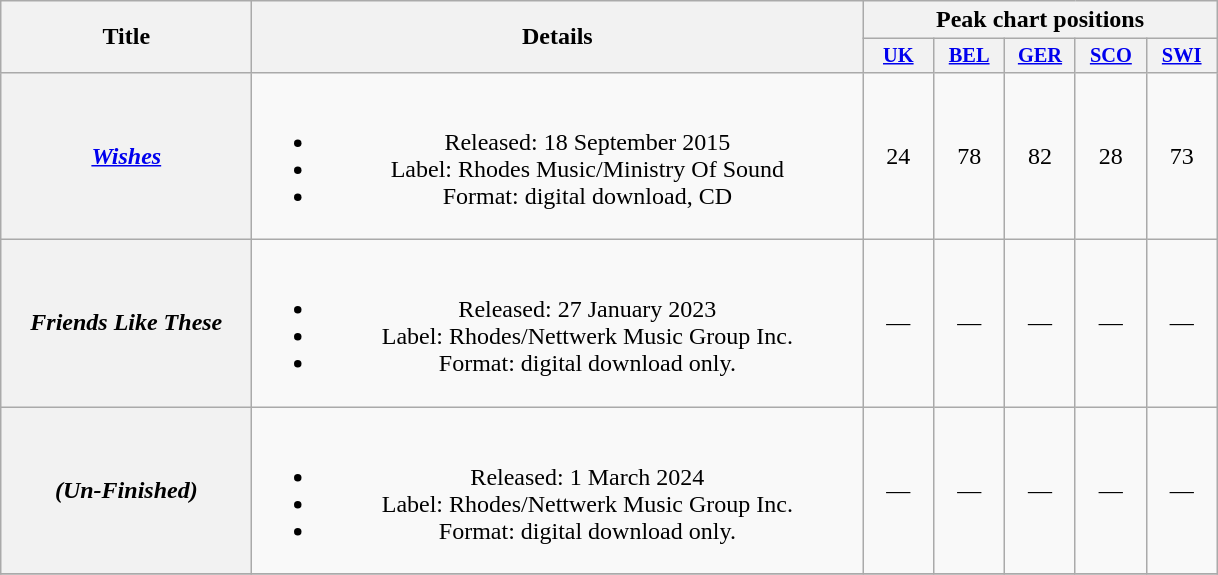<table class="wikitable plainrowheaders" style="text-align:center;">
<tr>
<th scope="col" rowspan="2" style="width:10em;">Title</th>
<th scope="col" rowspan="2" style="width:25em;">Details</th>
<th scope="col" colspan="5">Peak chart positions</th>
</tr>
<tr>
<th scope="col" style="width:3em;font-size:85%;"><a href='#'>UK</a><br></th>
<th scope="col" style="width:3em;font-size:85%;"><a href='#'>BEL</a><br></th>
<th scope="col" style="width:3em;font-size:85%;"><a href='#'>GER</a><br></th>
<th scope="col" style="width:3em;font-size:85%;"><a href='#'>SCO</a><br></th>
<th scope="col" style="width:3em;font-size:85%;"><a href='#'>SWI</a><br></th>
</tr>
<tr>
<th scope="row"><em><a href='#'>Wishes</a></em></th>
<td><br><ul><li>Released: 18 September 2015</li><li>Label: Rhodes Music/Ministry Of Sound</li><li>Format: digital download, CD</li></ul></td>
<td>24</td>
<td>78</td>
<td>82</td>
<td>28</td>
<td>73</td>
</tr>
<tr>
<th scope="row"><em>Friends Like These</em></th>
<td><br><ul><li>Released: 27 January 2023</li><li>Label: Rhodes/Nettwerk Music Group Inc.</li><li>Format: digital download only.</li></ul></td>
<td>—</td>
<td>—</td>
<td>—</td>
<td>—</td>
<td>—</td>
</tr>
<tr>
<th scope="row"><em>(Un-Finished)</em></th>
<td><br><ul><li>Released: 1 March 2024</li><li>Label: Rhodes/Nettwerk Music Group Inc.</li><li>Format: digital download only.</li></ul></td>
<td>—</td>
<td>—</td>
<td>—</td>
<td>—</td>
<td>—</td>
</tr>
<tr>
</tr>
</table>
